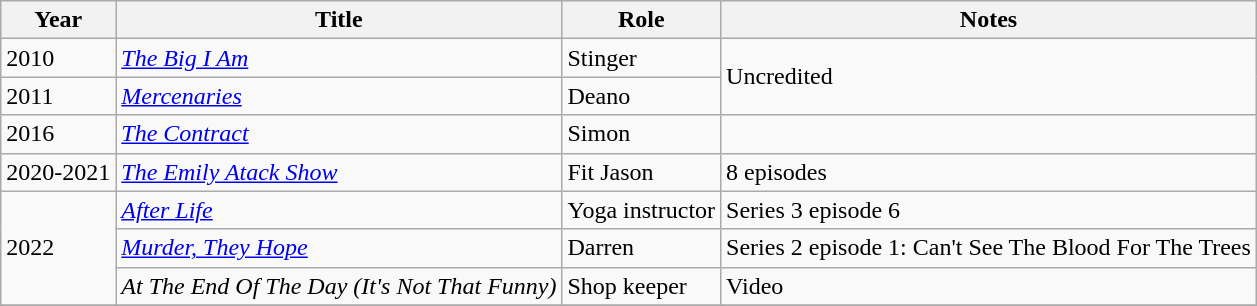<table class="wikitable plainrowheaders sortable">
<tr>
<th scope="col">Year</th>
<th scope="col">Title</th>
<th scope="col">Role</th>
<th class="unsortable">Notes</th>
</tr>
<tr>
<td>2010</td>
<td><em><a href='#'>The Big I Am</a></em></td>
<td>Stinger</td>
<td rowspan="2">Uncredited</td>
</tr>
<tr>
<td>2011</td>
<td><em><a href='#'>Mercenaries</a></em></td>
<td>Deano</td>
</tr>
<tr>
<td>2016</td>
<td><em><a href='#'>The Contract</a></em></td>
<td>Simon</td>
<td></td>
</tr>
<tr>
<td>2020-2021</td>
<td><em><a href='#'>The Emily Atack Show</a></em></td>
<td>Fit Jason</td>
<td>8 episodes</td>
</tr>
<tr>
<td rowspan="3">2022</td>
<td><em><a href='#'>After Life</a></em></td>
<td>Yoga instructor</td>
<td>Series 3 episode 6</td>
</tr>
<tr>
<td><em><a href='#'>Murder, They Hope</a></em></td>
<td>Darren</td>
<td>Series 2 episode 1: Can't See The Blood For The Trees</td>
</tr>
<tr>
<td><em>At The End Of The Day (It's Not That Funny)</em></td>
<td>Shop keeper</td>
<td>Video</td>
</tr>
<tr>
</tr>
</table>
